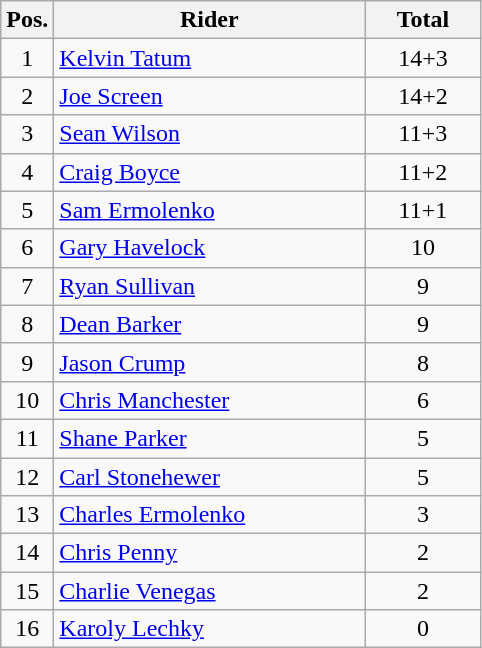<table class=wikitable>
<tr>
<th width=25px>Pos.</th>
<th width=200px>Rider</th>
<th width=70px>Total</th>
</tr>
<tr align=center >
<td>1</td>
<td align=left> <a href='#'>Kelvin Tatum</a></td>
<td>14+3</td>
</tr>
<tr align=center >
<td>2</td>
<td align=left> <a href='#'>Joe Screen</a></td>
<td>14+2</td>
</tr>
<tr align=center >
<td>3</td>
<td align=left> <a href='#'>Sean Wilson</a></td>
<td>11+3</td>
</tr>
<tr align=center >
<td>4</td>
<td align=left> <a href='#'>Craig Boyce</a></td>
<td>11+2</td>
</tr>
<tr align=center  >
<td>5</td>
<td align=left> <a href='#'>Sam Ermolenko</a></td>
<td>11+1</td>
</tr>
<tr align=center >
<td>6</td>
<td align=left> <a href='#'>Gary Havelock</a></td>
<td>10</td>
</tr>
<tr align=center >
<td>7</td>
<td align=left> <a href='#'>Ryan Sullivan</a></td>
<td>9</td>
</tr>
<tr align=center >
<td>8</td>
<td align=left> <a href='#'>Dean Barker</a></td>
<td>9</td>
</tr>
<tr align=center >
<td>9</td>
<td align=left> <a href='#'>Jason Crump</a></td>
<td>8</td>
</tr>
<tr align=center>
<td>10</td>
<td align=left> <a href='#'>Chris Manchester</a></td>
<td>6</td>
</tr>
<tr align=center>
<td>11</td>
<td align=left> <a href='#'>Shane Parker</a></td>
<td>5</td>
</tr>
<tr align=center>
<td>12</td>
<td align=left> <a href='#'>Carl Stonehewer</a></td>
<td>5</td>
</tr>
<tr align=center>
<td>13</td>
<td align=left> <a href='#'>Charles Ermolenko</a></td>
<td>3</td>
</tr>
<tr align=center>
<td>14</td>
<td align=left> <a href='#'>Chris Penny</a></td>
<td>2</td>
</tr>
<tr align=center>
<td>15</td>
<td align=left> <a href='#'>Charlie Venegas</a></td>
<td>2</td>
</tr>
<tr align=center>
<td>16</td>
<td align=left> <a href='#'>Karoly Lechky</a></td>
<td>0</td>
</tr>
</table>
